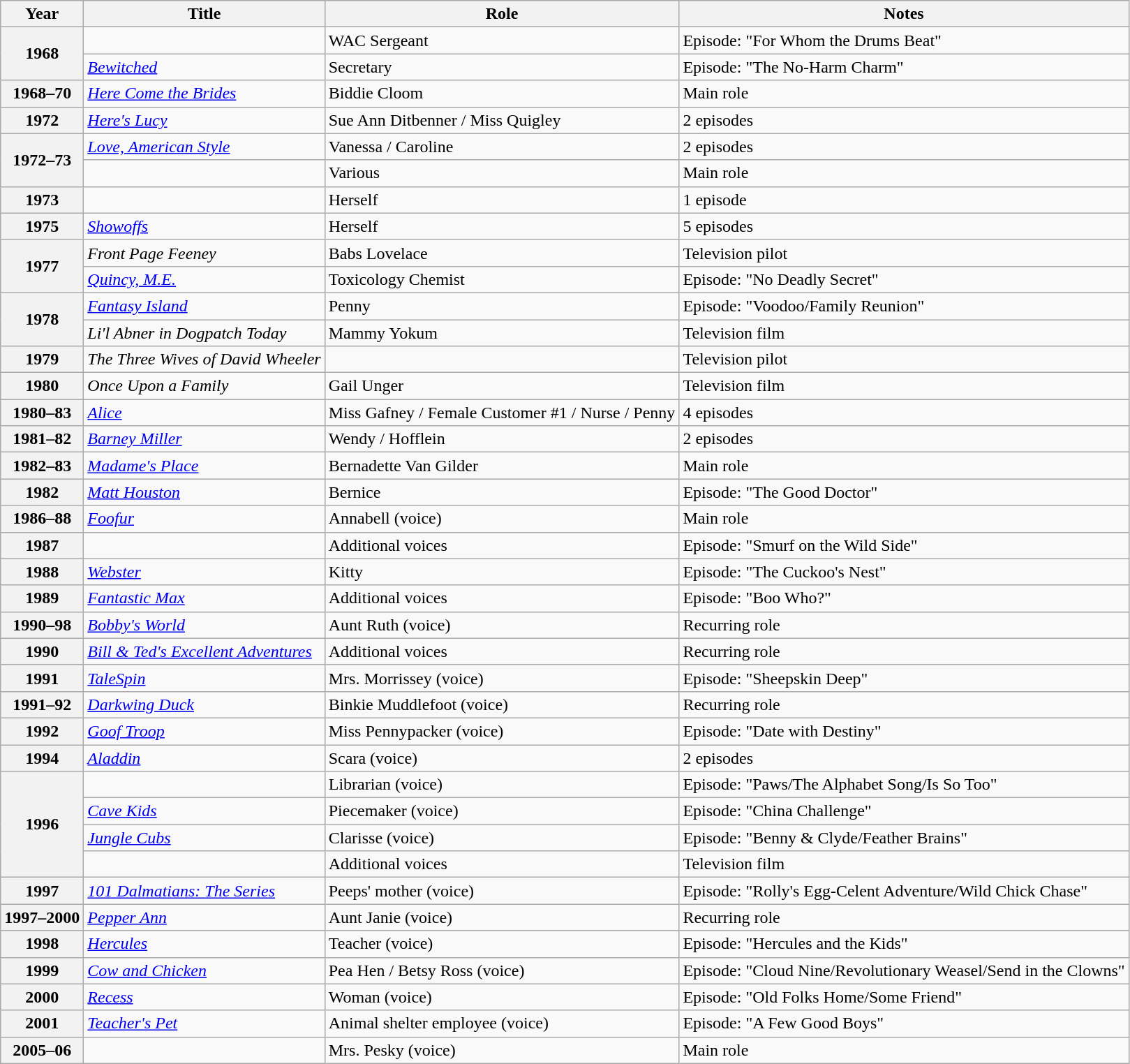<table class="wikitable plainrowheaders sortable">
<tr>
<th scope="col">Year</th>
<th scope="col">Title</th>
<th scope="col">Role</th>
<th scope="col" class="unsortable">Notes</th>
</tr>
<tr>
<th scope=row rowspan=2>1968</th>
<td><em></em></td>
<td>WAC Sergeant</td>
<td>Episode: "For Whom the Drums Beat"</td>
</tr>
<tr>
<td><em><a href='#'>Bewitched</a></em></td>
<td>Secretary</td>
<td>Episode: "The No-Harm Charm"</td>
</tr>
<tr>
<th scope=row>1968–70</th>
<td><em><a href='#'>Here Come the Brides</a></em></td>
<td>Biddie Cloom</td>
<td>Main role</td>
</tr>
<tr>
<th scope=row>1972</th>
<td><em><a href='#'>Here's Lucy</a></em></td>
<td>Sue Ann Ditbenner / Miss Quigley</td>
<td>2 episodes</td>
</tr>
<tr>
<th scope=row rowspan=2>1972–73</th>
<td><em><a href='#'>Love, American Style</a></em></td>
<td>Vanessa / Caroline</td>
<td>2 episodes</td>
</tr>
<tr>
<td><em></em></td>
<td>Various</td>
<td>Main role</td>
</tr>
<tr>
<th scope=row>1973</th>
<td><em></em></td>
<td>Herself</td>
<td>1 episode</td>
</tr>
<tr>
<th scope=row>1975</th>
<td><em><a href='#'>Showoffs</a></em></td>
<td>Herself</td>
<td>5 episodes</td>
</tr>
<tr>
<th scope=row rowspan=2>1977</th>
<td><em>Front Page Feeney</em></td>
<td>Babs Lovelace</td>
<td>Television pilot</td>
</tr>
<tr>
<td><em><a href='#'>Quincy, M.E.</a></em></td>
<td>Toxicology Chemist</td>
<td>Episode: "No Deadly Secret"</td>
</tr>
<tr>
<th scope=row rowspan=2>1978</th>
<td><em><a href='#'>Fantasy Island</a></em></td>
<td>Penny</td>
<td>Episode: "Voodoo/Family Reunion"</td>
</tr>
<tr>
<td><em>Li'l Abner in Dogpatch Today</em></td>
<td>Mammy Yokum</td>
<td>Television film</td>
</tr>
<tr>
<th scope=row>1979</th>
<td><em>The Three Wives of David Wheeler</em></td>
<td></td>
<td>Television pilot</td>
</tr>
<tr>
<th scope=row>1980</th>
<td><em>Once Upon a Family</em></td>
<td>Gail Unger</td>
<td>Television film</td>
</tr>
<tr>
<th scope=row>1980–83</th>
<td><em><a href='#'>Alice</a></em></td>
<td>Miss Gafney / Female Customer #1 / Nurse / Penny</td>
<td>4 episodes</td>
</tr>
<tr>
<th scope=row>1981–82</th>
<td><em><a href='#'>Barney Miller</a></em></td>
<td>Wendy / Hofflein</td>
<td>2 episodes</td>
</tr>
<tr>
<th scope=row>1982–83</th>
<td><em><a href='#'>Madame's Place</a></em></td>
<td>Bernadette Van Gilder</td>
<td>Main role</td>
</tr>
<tr>
<th scope=row>1982</th>
<td><em><a href='#'>Matt Houston</a></em></td>
<td>Bernice</td>
<td>Episode: "The Good Doctor"</td>
</tr>
<tr>
<th scope=row>1986–88</th>
<td><em><a href='#'>Foofur</a></em></td>
<td>Annabell (voice)</td>
<td>Main role</td>
</tr>
<tr>
<th scope=row>1987</th>
<td><em></em></td>
<td>Additional voices</td>
<td>Episode: "Smurf on the Wild Side"</td>
</tr>
<tr>
<th scope=row>1988</th>
<td><em><a href='#'>Webster</a></em></td>
<td>Kitty</td>
<td>Episode: "The Cuckoo's Nest"</td>
</tr>
<tr>
<th scope=row>1989</th>
<td><em><a href='#'>Fantastic Max</a></em></td>
<td>Additional voices</td>
<td>Episode: "Boo Who?"</td>
</tr>
<tr>
<th scope=row>1990–98</th>
<td><em><a href='#'>Bobby's World</a></em></td>
<td>Aunt Ruth (voice)</td>
<td>Recurring role</td>
</tr>
<tr>
<th scope=row>1990</th>
<td><em><a href='#'>Bill & Ted's Excellent Adventures</a></em></td>
<td>Additional voices</td>
<td>Recurring role</td>
</tr>
<tr>
<th scope=row>1991</th>
<td><em><a href='#'>TaleSpin</a></em></td>
<td>Mrs. Morrissey (voice)</td>
<td>Episode: "Sheepskin Deep"</td>
</tr>
<tr>
<th scope=row>1991–92</th>
<td><em><a href='#'>Darkwing Duck</a></em></td>
<td>Binkie Muddlefoot (voice)</td>
<td>Recurring role</td>
</tr>
<tr>
<th scope=row>1992</th>
<td><em><a href='#'>Goof Troop</a></em></td>
<td>Miss Pennypacker (voice)</td>
<td>Episode: "Date with Destiny"</td>
</tr>
<tr>
<th scope=row>1994</th>
<td><em><a href='#'>Aladdin</a></em></td>
<td>Scara (voice)</td>
<td>2 episodes</td>
</tr>
<tr>
<th scope=row rowspan=4>1996</th>
<td><em></em></td>
<td>Librarian (voice)</td>
<td>Episode: "Paws/The Alphabet Song/Is So Too"</td>
</tr>
<tr>
<td><em><a href='#'>Cave Kids</a></em></td>
<td>Piecemaker (voice)</td>
<td>Episode: "China Challenge"</td>
</tr>
<tr>
<td><em><a href='#'>Jungle Cubs</a></em></td>
<td>Clarisse (voice)</td>
<td>Episode: "Benny & Clyde/Feather Brains"</td>
</tr>
<tr>
<td><em></em></td>
<td>Additional voices</td>
<td>Television film</td>
</tr>
<tr>
<th scope=row>1997</th>
<td><em><a href='#'>101 Dalmatians: The Series</a></em></td>
<td>Peeps' mother (voice)</td>
<td>Episode: "Rolly's Egg-Celent Adventure/Wild Chick Chase"</td>
</tr>
<tr>
<th scope=row>1997–2000</th>
<td><em><a href='#'>Pepper Ann</a></em></td>
<td>Aunt Janie (voice)</td>
<td>Recurring role</td>
</tr>
<tr>
<th scope=row>1998</th>
<td><em><a href='#'>Hercules</a></em></td>
<td>Teacher (voice)</td>
<td>Episode: "Hercules and the Kids"</td>
</tr>
<tr>
<th scope=row>1999</th>
<td><em><a href='#'>Cow and Chicken</a></em></td>
<td>Pea Hen / Betsy Ross (voice)</td>
<td>Episode: "Cloud Nine/Revolutionary Weasel/Send in the Clowns"</td>
</tr>
<tr>
<th scope=row>2000</th>
<td><em><a href='#'>Recess</a></em></td>
<td>Woman (voice)</td>
<td>Episode: "Old Folks Home/Some Friend"</td>
</tr>
<tr>
<th scope=row>2001</th>
<td><em><a href='#'>Teacher's Pet</a></em></td>
<td>Animal shelter employee (voice)</td>
<td>Episode: "A Few Good Boys"</td>
</tr>
<tr>
<th scope=row>2005–06</th>
<td><em></em></td>
<td>Mrs. Pesky (voice)</td>
<td>Main role</td>
</tr>
</table>
